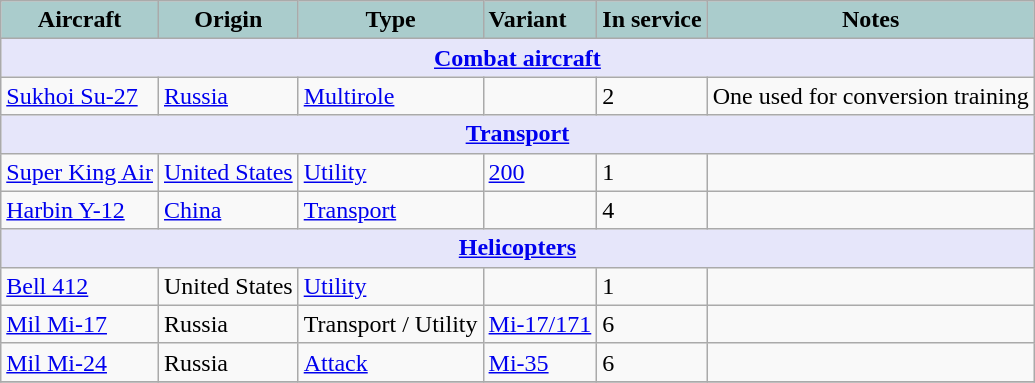<table class="wikitable">
<tr>
<th style="text-align:center; background:#acc;">Aircraft</th>
<th style="text-align: center; background:#acc;">Origin</th>
<th style="text-align:l center; background:#acc;">Type</th>
<th style="text-align:left; background:#acc;">Variant</th>
<th style="text-align:center; background:#acc;">In service</th>
<th style="text-align: center; background:#acc;">Notes</th>
</tr>
<tr>
<th style="align: center; background: lavender;" colspan="7"><a href='#'>Combat aircraft</a></th>
</tr>
<tr>
<td><a href='#'>Sukhoi Su-27</a></td>
<td><a href='#'>Russia</a></td>
<td><a href='#'>Multirole</a></td>
<td></td>
<td>2</td>
<td>One used for conversion training</td>
</tr>
<tr>
<th style="align: center; background: lavender;" colspan="7"><a href='#'>Transport</a></th>
</tr>
<tr>
<td><a href='#'>Super King Air</a></td>
<td><a href='#'>United States</a></td>
<td><a href='#'>Utility</a></td>
<td><a href='#'> 200</a></td>
<td>1</td>
<td></td>
</tr>
<tr>
<td><a href='#'>Harbin Y-12</a></td>
<td><a href='#'>China</a></td>
<td><a href='#'>Transport</a></td>
<td></td>
<td>4</td>
<td></td>
</tr>
<tr>
<th style="align: center; background: lavender;" colspan="7"><a href='#'>Helicopters</a></th>
</tr>
<tr>
<td><a href='#'>Bell 412</a></td>
<td>United States</td>
<td><a href='#'>Utility</a></td>
<td></td>
<td>1</td>
<td></td>
</tr>
<tr>
<td><a href='#'>Mil Mi-17</a></td>
<td>Russia</td>
<td>Transport / Utility</td>
<td><a href='#'>Mi-17/171</a></td>
<td>6</td>
<td></td>
</tr>
<tr>
<td><a href='#'>Mil Mi-24</a></td>
<td>Russia</td>
<td><a href='#'>Attack</a></td>
<td><a href='#'>Mi-35</a></td>
<td>6</td>
<td></td>
</tr>
<tr>
</tr>
</table>
